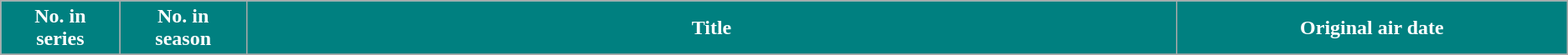<table class="wikitable plainrowheaders">
<tr>
<th style="background:teal; color:#fff; width:1%;">No. in<br>series</th>
<th style="background:teal; color:#fff; width:1%;">No. in<br>season</th>
<th style="background:teal; color:#fff; width:12%;">Title</th>
<th style="background:teal; color:#fff; width:5%;">Original air date</th>
</tr>
<tr style="background:#fff;"|>
</tr>
</table>
